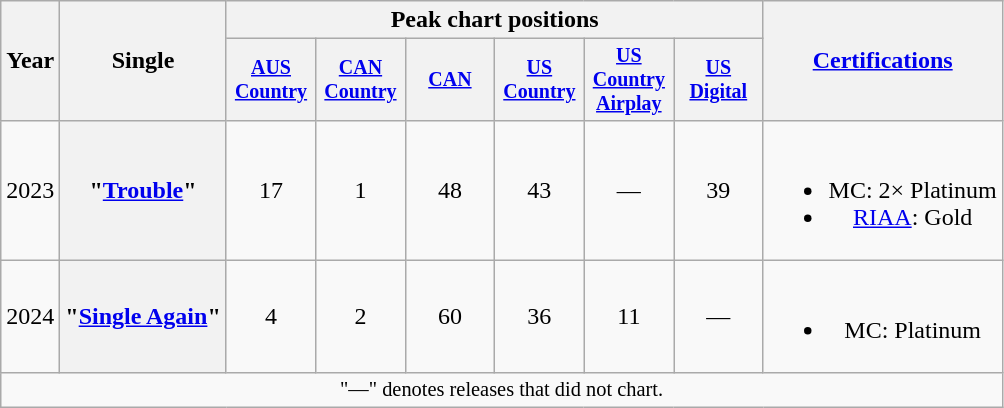<table class="wikitable plainrowheaders" style="text-align:center;">
<tr>
<th scope="col" rowspan="2">Year</th>
<th scope="col" rowspan="2">Single</th>
<th scope="col" colspan="6">Peak chart positions</th>
<th scope="col" rowspan="2"><a href='#'>Certifications</a></th>
</tr>
<tr style="font-size:smaller;">
<th style="width:4em;"><a href='#'>AUS<br>Country</a><br></th>
<th scope="col" style="width:4em;"><a href='#'>CAN Country</a><br></th>
<th scope="col" style="width:4em;"><a href='#'>CAN</a><br></th>
<th scope="col" style="width:4em;"><a href='#'>US <br>Country</a><br></th>
<th scope="col" style="width:4em;"><a href='#'>US <br>Country<br>Airplay</a><br></th>
<th style="width:4em;"><a href='#'>US <br>Digital</a><br></th>
</tr>
<tr>
<td>2023</td>
<th scope="row">"<a href='#'>Trouble</a>"</th>
<td>17</td>
<td>1</td>
<td>48</td>
<td>43</td>
<td>—</td>
<td>39</td>
<td><br><ul><li>MC: 2× Platinum</li><li><a href='#'>RIAA</a>: Gold</li></ul></td>
</tr>
<tr>
<td>2024</td>
<th scope="row">"<a href='#'>Single Again</a>"</th>
<td>4</td>
<td>2</td>
<td>60</td>
<td>36</td>
<td>11</td>
<td>—</td>
<td><br><ul><li>MC: Platinum</li></ul></td>
</tr>
<tr>
<td colspan="10" style="font-size:85%">"—" denotes releases that did not chart.</td>
</tr>
</table>
